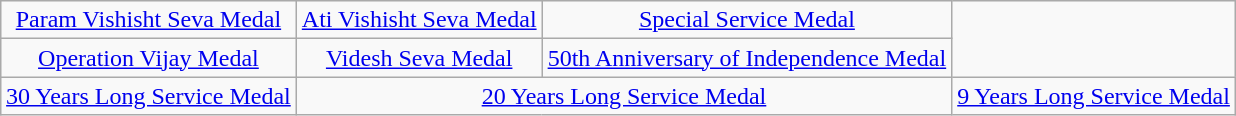<table class="wikitable" style="margin:1em auto; text-align:center;">
<tr>
<td><a href='#'>Param Vishisht Seva Medal</a></td>
<td><a href='#'>Ati Vishisht Seva Medal</a></td>
<td><a href='#'>Special Service Medal</a></td>
</tr>
<tr>
<td><a href='#'>Operation Vijay Medal</a></td>
<td><a href='#'>Videsh Seva Medal</a></td>
<td><a href='#'>50th Anniversary of Independence Medal</a></td>
</tr>
<tr>
<td colspan="1"><a href='#'>30 Years Long Service Medal</a></td>
<td colspan="2"><a href='#'>20 Years Long Service Medal</a></td>
<td colspan="1"><a href='#'>9 Years Long Service Medal</a></td>
</tr>
</table>
